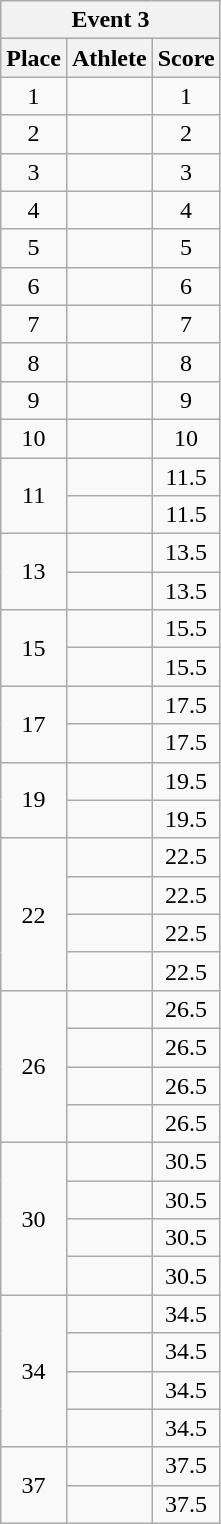<table class=wikitable style="text-align:center">
<tr>
<th colspan=3><strong>Event 3</strong></th>
</tr>
<tr>
<th>Place</th>
<th>Athlete</th>
<th>Score</th>
</tr>
<tr>
<td>1</td>
<td align=left></td>
<td>1</td>
</tr>
<tr>
<td>2</td>
<td align=left></td>
<td>2</td>
</tr>
<tr>
<td>3</td>
<td align=left></td>
<td>3</td>
</tr>
<tr>
<td>4</td>
<td align=left></td>
<td>4</td>
</tr>
<tr>
<td>5</td>
<td align=left></td>
<td>5</td>
</tr>
<tr>
<td>6</td>
<td align=left></td>
<td>6</td>
</tr>
<tr>
<td>7</td>
<td align=left></td>
<td>7</td>
</tr>
<tr>
<td>8</td>
<td align=left></td>
<td>8</td>
</tr>
<tr>
<td>9</td>
<td align=left></td>
<td>9</td>
</tr>
<tr>
<td>10</td>
<td align=left></td>
<td>10</td>
</tr>
<tr>
<td rowspan=2>11</td>
<td align=left></td>
<td>11.5</td>
</tr>
<tr>
<td align=left></td>
<td>11.5</td>
</tr>
<tr>
<td rowspan=2>13</td>
<td align=left></td>
<td>13.5</td>
</tr>
<tr>
<td align=left></td>
<td>13.5</td>
</tr>
<tr>
<td rowspan=2>15</td>
<td align=left></td>
<td>15.5</td>
</tr>
<tr>
<td align=left></td>
<td>15.5</td>
</tr>
<tr>
<td rowspan=2>17</td>
<td align=left></td>
<td>17.5</td>
</tr>
<tr>
<td align=left></td>
<td>17.5</td>
</tr>
<tr>
<td rowspan=2>19</td>
<td align=left></td>
<td>19.5</td>
</tr>
<tr>
<td align=left></td>
<td>19.5</td>
</tr>
<tr>
<td rowspan=4>22</td>
<td align=left></td>
<td>22.5</td>
</tr>
<tr>
<td align=left></td>
<td>22.5</td>
</tr>
<tr>
<td align=left></td>
<td>22.5</td>
</tr>
<tr>
<td align=left></td>
<td>22.5</td>
</tr>
<tr>
<td rowspan=4>26</td>
<td align=left></td>
<td>26.5</td>
</tr>
<tr>
<td align=left></td>
<td>26.5</td>
</tr>
<tr>
<td align=left></td>
<td>26.5</td>
</tr>
<tr>
<td align=left></td>
<td>26.5</td>
</tr>
<tr>
<td rowspan=4>30</td>
<td align=left></td>
<td>30.5</td>
</tr>
<tr>
<td align=left></td>
<td>30.5</td>
</tr>
<tr>
<td align=left></td>
<td>30.5</td>
</tr>
<tr>
<td align=left></td>
<td>30.5</td>
</tr>
<tr>
<td rowspan=4>34</td>
<td align=left></td>
<td>34.5</td>
</tr>
<tr>
<td align=left></td>
<td>34.5</td>
</tr>
<tr>
<td align=left></td>
<td>34.5</td>
</tr>
<tr>
<td align=left></td>
<td>34.5</td>
</tr>
<tr>
<td rowspan=2>37</td>
<td align=left></td>
<td>37.5</td>
</tr>
<tr>
<td align=left></td>
<td>37.5</td>
</tr>
</table>
